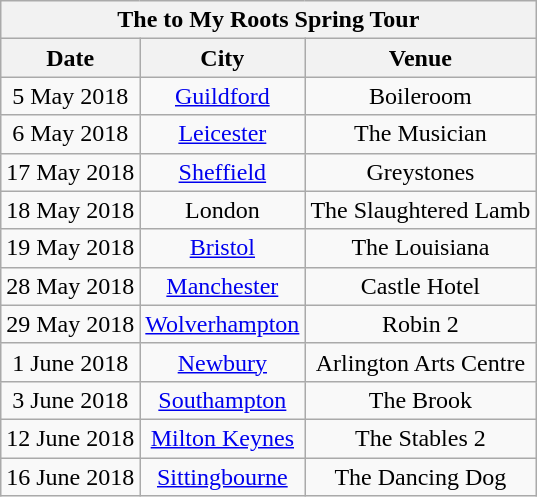<table class="wikitable" style="text-align:center;">
<tr>
<th colspan="4">The to My Roots Spring Tour</th>
</tr>
<tr>
<th>Date</th>
<th>City</th>
<th>Venue</th>
</tr>
<tr>
<td>5 May 2018</td>
<td><a href='#'>Guildford</a></td>
<td>Boileroom</td>
</tr>
<tr>
<td>6 May 2018</td>
<td><a href='#'>Leicester</a></td>
<td>The Musician</td>
</tr>
<tr>
<td>17 May 2018</td>
<td><a href='#'>Sheffield</a></td>
<td>Greystones</td>
</tr>
<tr>
<td>18 May 2018</td>
<td>London</td>
<td>The Slaughtered Lamb</td>
</tr>
<tr>
<td>19 May 2018</td>
<td><a href='#'>Bristol</a></td>
<td>The Louisiana</td>
</tr>
<tr>
<td>28 May 2018</td>
<td><a href='#'>Manchester</a></td>
<td>Castle Hotel</td>
</tr>
<tr>
<td>29 May 2018</td>
<td><a href='#'>Wolverhampton</a></td>
<td>Robin 2</td>
</tr>
<tr>
<td>1 June 2018</td>
<td><a href='#'>Newbury</a></td>
<td>Arlington Arts Centre</td>
</tr>
<tr>
<td>3 June 2018</td>
<td><a href='#'>Southampton</a></td>
<td>The Brook</td>
</tr>
<tr>
<td>12 June 2018</td>
<td><a href='#'>Milton Keynes</a></td>
<td>The Stables 2</td>
</tr>
<tr>
<td>16 June 2018</td>
<td><a href='#'>Sittingbourne</a></td>
<td>The Dancing Dog</td>
</tr>
</table>
